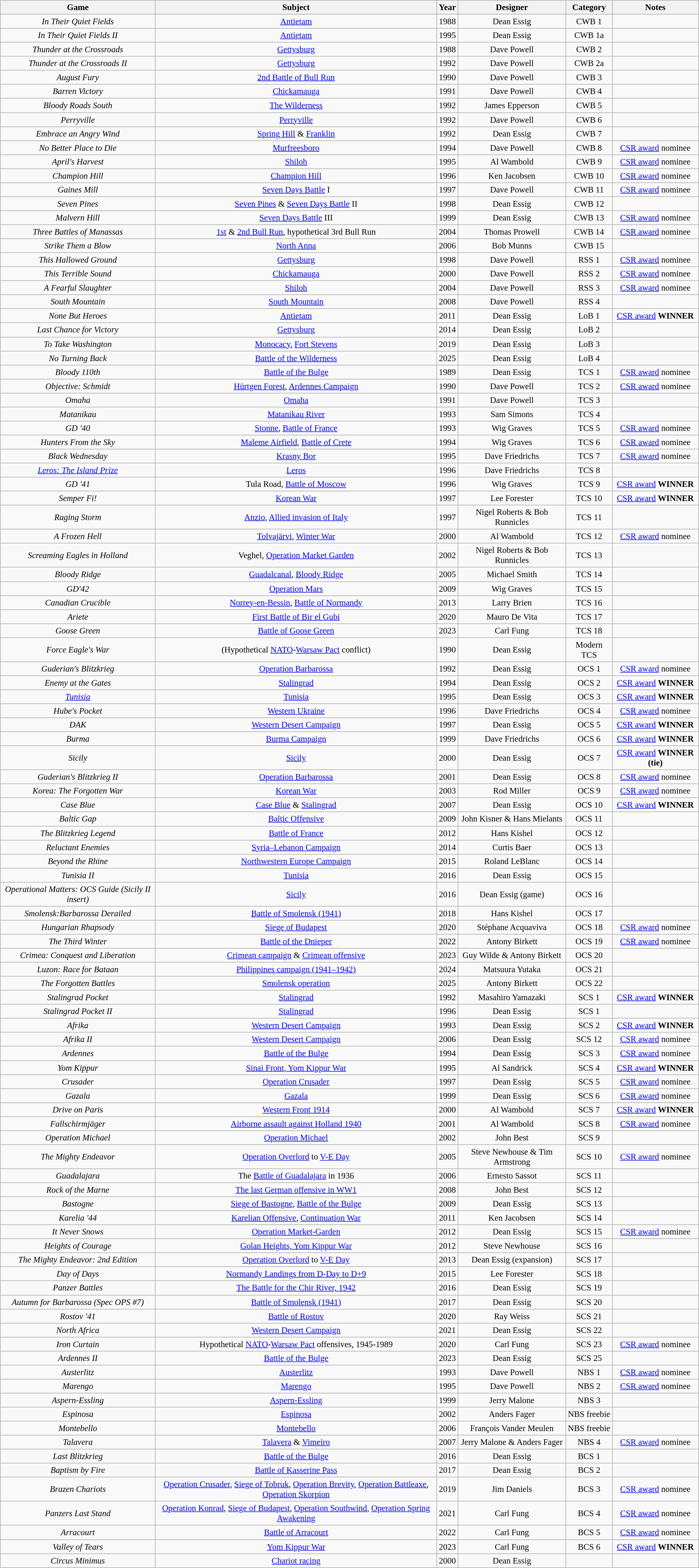<table class="wikitable sortable"  style="font-size: 95%">
<tr align="center">
<th>Game</th>
<th>Subject</th>
<th>Year</th>
<th>Designer</th>
<th>Category</th>
<th>Notes</th>
</tr>
<tr align="center">
<td><em>In Their Quiet Fields</em></td>
<td><a href='#'>Antietam</a></td>
<td>1988</td>
<td>Dean Essig</td>
<td>CWB 1</td>
<td></td>
</tr>
<tr align="center">
<td><em>In Their Quiet Fields II</em></td>
<td><a href='#'>Antietam</a></td>
<td>1995</td>
<td>Dean Essig</td>
<td>CWB 1a</td>
<td></td>
</tr>
<tr align="center">
<td><em>Thunder at the Crossroads</em></td>
<td><a href='#'>Gettysburg</a></td>
<td>1988</td>
<td>Dave Powell</td>
<td>CWB 2</td>
<td></td>
</tr>
<tr align="center">
<td><em>Thunder at the Crossroads II</em></td>
<td><a href='#'>Gettysburg</a></td>
<td>1992</td>
<td>Dave Powell</td>
<td>CWB 2a</td>
<td></td>
</tr>
<tr align="center">
<td><em>August Fury</em></td>
<td><a href='#'>2nd Battle of Bull Run</a></td>
<td>1990</td>
<td>Dave Powell</td>
<td>CWB 3</td>
<td></td>
</tr>
<tr align="center">
<td><em>Barren Victory</em></td>
<td><a href='#'>Chickamauga</a></td>
<td>1991</td>
<td>Dave Powell</td>
<td>CWB 4</td>
<td></td>
</tr>
<tr align="center">
<td><em>Bloody Roads South</em></td>
<td><a href='#'>The Wilderness</a></td>
<td>1992</td>
<td>James Epperson</td>
<td>CWB 5</td>
<td></td>
</tr>
<tr align="center">
<td><em>Perryville</em></td>
<td><a href='#'>Perryville</a></td>
<td>1992</td>
<td>Dave Powell</td>
<td>CWB 6</td>
<td></td>
</tr>
<tr align="center">
<td><em>Embrace an Angry Wind</em></td>
<td><a href='#'>Spring Hill</a> & <a href='#'>Franklin</a></td>
<td>1992</td>
<td>Dean Essig</td>
<td>CWB 7</td>
<td></td>
</tr>
<tr align="center">
<td><em>No Better Place to Die</em></td>
<td><a href='#'>Murfreesboro</a></td>
<td>1994</td>
<td>Dave Powell</td>
<td>CWB 8</td>
<td><a href='#'>CSR award</a> nominee</td>
</tr>
<tr align="center">
<td><em>April's Harvest</em></td>
<td><a href='#'>Shiloh</a></td>
<td>1995</td>
<td>Al Wambold</td>
<td>CWB 9</td>
<td><a href='#'>CSR award</a> nominee</td>
</tr>
<tr align="center">
<td><em>Champion Hill</em></td>
<td><a href='#'>Champion Hill</a></td>
<td>1996</td>
<td>Ken Jacobsen</td>
<td>CWB 10</td>
<td><a href='#'>CSR award</a> nominee</td>
</tr>
<tr align="center">
<td><em>Gaines Mill</em></td>
<td><a href='#'>Seven Days Battle</a> I</td>
<td>1997</td>
<td>Dave Powell</td>
<td>CWB 11</td>
<td><a href='#'>CSR award</a> nominee</td>
</tr>
<tr align="center">
<td><em>Seven Pines</em></td>
<td><a href='#'>Seven Pines</a> & <a href='#'>Seven Days Battle</a> II</td>
<td>1998</td>
<td>Dean Essig</td>
<td>CWB 12</td>
<td></td>
</tr>
<tr align="center">
<td><em>Malvern Hill</em></td>
<td><a href='#'>Seven Days Battle</a> III</td>
<td>1999</td>
<td>Dean Essig</td>
<td>CWB 13</td>
<td><a href='#'>CSR award</a> nominee</td>
</tr>
<tr align="center">
<td><em>Three Battles of Manassas</em></td>
<td><a href='#'>1st</a> & <a href='#'>2nd Bull Run</a>, hypothetical 3rd Bull Run</td>
<td>2004</td>
<td>Thomas Prowell</td>
<td>CWB 14</td>
<td><a href='#'>CSR award</a> nominee</td>
</tr>
<tr align="center">
<td><em>Strike Them a Blow</em></td>
<td><a href='#'>North Anna</a></td>
<td>2006</td>
<td>Bob Munns</td>
<td>CWB 15</td>
<td></td>
</tr>
<tr align="center">
<td><em>This Hallowed Ground</em></td>
<td><a href='#'>Gettysburg</a></td>
<td>1998</td>
<td>Dave Powell</td>
<td>RSS 1</td>
<td><a href='#'>CSR award</a> nominee</td>
</tr>
<tr align="center">
<td><em>This Terrible Sound</em></td>
<td><a href='#'>Chickamauga</a></td>
<td>2000</td>
<td>Dave Powell</td>
<td>RSS 2</td>
<td><a href='#'>CSR award</a> nominee</td>
</tr>
<tr align="center">
<td><em>A Fearful Slaughter</em></td>
<td><a href='#'>Shiloh</a></td>
<td>2004</td>
<td>Dave Powell</td>
<td>RSS 3</td>
<td><a href='#'>CSR award</a> nominee</td>
</tr>
<tr align="center">
<td><em>South Mountain</em></td>
<td><a href='#'>South Mountain</a></td>
<td>2008</td>
<td>Dave Powell</td>
<td>RSS 4</td>
<td></td>
</tr>
<tr align="center">
<td><em>None But Heroes</em></td>
<td><a href='#'>Antietam</a></td>
<td>2011</td>
<td>Dean Essig</td>
<td>LoB 1</td>
<td><a href='#'>CSR award</a> <strong>WINNER</strong></td>
</tr>
<tr align="center">
<td><em>Last Chance for Victory</em></td>
<td><a href='#'>Gettysburg</a></td>
<td>2014</td>
<td>Dean Essig</td>
<td>LoB 2</td>
<td></td>
</tr>
<tr align="center">
<td><em>To Take Washington</em></td>
<td><a href='#'>Monocacy</a>, <a href='#'>Fort Stevens</a></td>
<td>2019</td>
<td>Dean Essig</td>
<td>LoB 3</td>
<td></td>
</tr>
<tr align="center">
<td><em>No Turning Back</em></td>
<td><a href='#'>Battle of the Wilderness</a></td>
<td>2025</td>
<td>Dean Essig</td>
<td>LoB 4</td>
<td></td>
</tr>
<tr align="center">
<td><em>Bloody 110th</em></td>
<td><a href='#'>Battle of the Bulge</a></td>
<td>1989</td>
<td>Dean Essig</td>
<td>TCS 1</td>
<td><a href='#'>CSR award</a> nominee</td>
</tr>
<tr align="center">
<td><em>Objective: Schmidt</em></td>
<td><a href='#'>Hürtgen Forest</a>, <a href='#'>Ardennes Campaign</a></td>
<td>1990</td>
<td>Dave Powell</td>
<td>TCS 2</td>
<td><a href='#'>CSR award</a> nominee</td>
</tr>
<tr align="center">
<td><em>Omaha</em></td>
<td><a href='#'>Omaha</a></td>
<td>1991</td>
<td>Dave Powell</td>
<td>TCS 3</td>
<td></td>
</tr>
<tr align="center">
<td><em>Matanikau</em></td>
<td><a href='#'>Matanikau River</a></td>
<td>1993</td>
<td>Sam Simons</td>
<td>TCS 4</td>
<td></td>
</tr>
<tr align="center">
<td><em>GD '40</em></td>
<td><a href='#'>Stonne</a>, <a href='#'>Battle of France</a></td>
<td>1993</td>
<td>Wig Graves</td>
<td>TCS 5</td>
<td><a href='#'>CSR award</a> nominee</td>
</tr>
<tr align="center">
<td><em>Hunters From the Sky</em></td>
<td><a href='#'>Maleme Airfield</a>, <a href='#'>Battle of Crete</a></td>
<td>1994</td>
<td>Wig Graves</td>
<td>TCS 6</td>
<td><a href='#'>CSR award</a> nominee</td>
</tr>
<tr align="center">
<td><em>Black Wednesday</em></td>
<td><a href='#'>Krasny Bor</a></td>
<td>1995</td>
<td>Dave Friedrichs</td>
<td>TCS 7</td>
<td><a href='#'>CSR award</a> nominee</td>
</tr>
<tr align="center">
<td><em><a href='#'>Leros: The Island Prize</a></em></td>
<td><a href='#'>Leros</a></td>
<td>1996</td>
<td>Dave Friedrichs</td>
<td>TCS 8</td>
<td></td>
</tr>
<tr align="center">
<td><em>GD '41</em></td>
<td>Tula Road, <a href='#'>Battle of Moscow</a></td>
<td>1996</td>
<td>Wig Graves</td>
<td>TCS 9</td>
<td><a href='#'>CSR award</a> <strong>WINNER</strong></td>
</tr>
<tr align="center">
<td><em>Semper Fi!</em></td>
<td><a href='#'>Korean War</a></td>
<td>1997</td>
<td>Lee Forester</td>
<td>TCS 10</td>
<td><a href='#'>CSR award</a> <strong>WINNER</strong></td>
</tr>
<tr align="center">
<td><em>Raging Storm</em></td>
<td><a href='#'>Anzio</a>, <a href='#'>Allied invasion of Italy</a></td>
<td>1997</td>
<td>Nigel Roberts & Bob Runnicles</td>
<td>TCS 11</td>
<td></td>
</tr>
<tr align="center">
<td><em>A Frozen Hell</em></td>
<td><a href='#'>Tolvajärvi</a>, <a href='#'>Winter War</a></td>
<td>2000</td>
<td>Al Wambold</td>
<td>TCS 12</td>
<td><a href='#'>CSR award</a> nominee</td>
</tr>
<tr align="center">
<td><em>Screaming Eagles in Holland</em></td>
<td>Veghel, <a href='#'>Operation Market Garden</a></td>
<td>2002</td>
<td>Nigel Roberts & Bob Runnicles</td>
<td>TCS 13</td>
<td></td>
</tr>
<tr align="center">
<td><em>Bloody Ridge</em></td>
<td><a href='#'>Guadalcanal</a>, <a href='#'>Bloody Ridge</a></td>
<td>2005</td>
<td>Michael Smith</td>
<td>TCS 14</td>
<td></td>
</tr>
<tr align="center">
<td><em>GD'42</em></td>
<td><a href='#'>Operation Mars</a></td>
<td>2009</td>
<td>Wig Graves</td>
<td>TCS 15</td>
<td></td>
</tr>
<tr align="center">
<td><em>Canadian Crucible</em></td>
<td><a href='#'>Norrey-en-Bessin</a>, <a href='#'>Battle of Normandy</a></td>
<td>2013</td>
<td>Larry Brien</td>
<td>TCS 16</td>
<td></td>
</tr>
<tr align="center">
<td><em>Ariete</em></td>
<td><a href='#'>First Battle of Bir el Gubi</a></td>
<td>2020</td>
<td>Mauro De Vita</td>
<td>TCS 17</td>
<td></td>
</tr>
<tr align="center">
<td><em>Goose Green</em></td>
<td><a href='#'>Battle of Goose Green</a></td>
<td>2023</td>
<td>Carl Fung</td>
<td>TCS 18</td>
<td></td>
</tr>
<tr align="center">
<td><em>Force Eagle's War</em></td>
<td>(Hypothetical <a href='#'>NATO</a>-<a href='#'>Warsaw Pact</a> conflict)</td>
<td>1990</td>
<td>Dean Essig</td>
<td>Modern TCS</td>
<td></td>
</tr>
<tr align="center">
<td><em>Guderian's Blitzkrieg</em></td>
<td><a href='#'>Operation Barbarossa</a></td>
<td>1992</td>
<td>Dean Essig</td>
<td>OCS 1</td>
<td><a href='#'>CSR award</a> nominee</td>
</tr>
<tr align="center">
<td><em>Enemy at the Gates</em></td>
<td><a href='#'>Stalingrad</a></td>
<td>1994</td>
<td>Dean Essig</td>
<td>OCS 2</td>
<td><a href='#'>CSR award</a> <strong>WINNER</strong></td>
</tr>
<tr align="center">
<td><em><a href='#'>Tunisia</a></em></td>
<td><a href='#'>Tunisia</a></td>
<td>1995</td>
<td>Dean Essig</td>
<td>OCS 3</td>
<td><a href='#'>CSR award</a> <strong>WINNER</strong></td>
</tr>
<tr align="center">
<td><em>Hube's Pocket</em></td>
<td><a href='#'>Western Ukraine</a></td>
<td>1996</td>
<td>Dave Friedrichs</td>
<td>OCS 4</td>
<td><a href='#'>CSR award</a> nominee</td>
</tr>
<tr align="center">
<td><em>DAK</em></td>
<td><a href='#'>Western Desert Campaign</a></td>
<td>1997</td>
<td>Dean Essig</td>
<td>OCS 5</td>
<td><a href='#'>CSR award</a> <strong>WINNER</strong></td>
</tr>
<tr align="center">
<td><em>Burma</em></td>
<td><a href='#'>Burma Campaign</a></td>
<td>1999</td>
<td>Dave Friedrichs</td>
<td>OCS 6</td>
<td><a href='#'>CSR award</a> <strong>WINNER</strong></td>
</tr>
<tr align="center">
<td><em>Sicily</em></td>
<td><a href='#'>Sicily</a></td>
<td>2000</td>
<td>Dean Essig</td>
<td>OCS 7</td>
<td><a href='#'>CSR award</a> <strong>WINNER (tie)</strong></td>
</tr>
<tr align="center">
<td><em>Guderian's Blitzkrieg II</em></td>
<td><a href='#'>Operation Barbarossa</a></td>
<td>2001</td>
<td>Dean Essig</td>
<td>OCS 8</td>
<td><a href='#'>CSR award</a> nominee</td>
</tr>
<tr align="center">
<td><em>Korea: The Forgotten War</em></td>
<td><a href='#'>Korean War</a></td>
<td>2003</td>
<td>Rod Miller</td>
<td>OCS 9</td>
<td><a href='#'>CSR award</a> nominee</td>
</tr>
<tr align="center">
<td><em>Case Blue</em></td>
<td><a href='#'>Case Blue</a> & <a href='#'>Stalingrad</a></td>
<td>2007</td>
<td>Dean Essig</td>
<td>OCS 10</td>
<td><a href='#'>CSR award</a> <strong>WINNER</strong></td>
</tr>
<tr align="center">
<td><em>Baltic Gap</em></td>
<td><a href='#'>Baltic Offensive</a></td>
<td>2009</td>
<td>John Kisner & Hans Mielants</td>
<td>OCS 11</td>
<td></td>
</tr>
<tr align="center">
<td><em>The Blitzkrieg Legend</em></td>
<td><a href='#'>Battle of France</a></td>
<td>2012</td>
<td>Hans Kishel</td>
<td>OCS 12</td>
<td></td>
</tr>
<tr align="center">
<td><em>Reluctant Enemies</em></td>
<td><a href='#'>Syria–Lebanon Campaign</a></td>
<td>2014</td>
<td>Curtis Baer</td>
<td>OCS 13</td>
<td></td>
</tr>
<tr align="center">
<td><em>Beyond the Rhine</em></td>
<td><a href='#'>Northwestern Europe Campaign</a></td>
<td>2015</td>
<td>Roland LeBlanc</td>
<td>OCS 14</td>
<td></td>
</tr>
<tr align="center">
<td><em>Tunisia II</em></td>
<td><a href='#'>Tunisia</a></td>
<td>2016</td>
<td>Dean Essig</td>
<td>OCS 15</td>
<td></td>
</tr>
<tr align="center">
<td><em>Operational Matters: OCS Guide (Sicily II insert)</em></td>
<td><a href='#'>Sicily</a></td>
<td>2016</td>
<td>Dean Essig (game)</td>
<td>OCS 16</td>
<td></td>
</tr>
<tr align="center">
<td><em>Smolensk:Barbarossa Derailed</em></td>
<td><a href='#'>Battle of Smolensk (1941)</a></td>
<td>2018</td>
<td>Hans Kishel</td>
<td>OCS 17</td>
<td></td>
</tr>
<tr align="center">
<td><em>Hungarian Rhapsody</em></td>
<td><a href='#'>Siege of Budapest</a></td>
<td>2020</td>
<td>Stéphane Acquaviva</td>
<td>OCS 18</td>
<td><a href='#'>CSR award</a> nominee</td>
</tr>
<tr align="center">
<td><em>The Third Winter</em></td>
<td><a href='#'>Battle of the Dnieper</a></td>
<td>2022</td>
<td>Antony Birkett</td>
<td>OCS 19</td>
<td><a href='#'>CSR award</a> nominee</td>
</tr>
<tr align="center">
<td><em>Crimea: Conquest and Liberation</em></td>
<td><a href='#'>Crimean campaign</a> & <a href='#'>Crimean offensive</a></td>
<td>2023</td>
<td>Guy Wilde & Antony Birkett</td>
<td>OCS 20</td>
<td></td>
</tr>
<tr align="center">
<td><em>Luzon: Race for Bataan</em></td>
<td><a href='#'>Philippines campaign (1941–1942)</a></td>
<td>2024</td>
<td>Matsuura Yutaka</td>
<td>OCS 21</td>
<td></td>
</tr>
<tr align="center">
<td><em>The Forgotten Battles</em></td>
<td><a href='#'>Smolensk operation</a></td>
<td>2025</td>
<td>Antony Birkett</td>
<td>OCS 22</td>
<td></td>
</tr>
<tr align="center">
<td><em>Stalingrad Pocket</em></td>
<td><a href='#'>Stalingrad</a></td>
<td>1992</td>
<td>Masahiro Yamazaki</td>
<td>SCS 1</td>
<td><a href='#'>CSR award</a> <strong>WINNER</strong></td>
</tr>
<tr align="center">
<td><em>Stalingrad Pocket II</em></td>
<td><a href='#'>Stalingrad</a></td>
<td>1996</td>
<td>Dean Essig</td>
<td>SCS 1</td>
<td></td>
</tr>
<tr align="center">
<td><em>Afrika</em></td>
<td><a href='#'>Western Desert Campaign</a></td>
<td>1993</td>
<td>Dean Essig</td>
<td>SCS 2</td>
<td><a href='#'>CSR award</a> <strong>WINNER</strong></td>
</tr>
<tr align="center">
<td><em>Afrika II</em></td>
<td><a href='#'>Western Desert Campaign</a></td>
<td>2006</td>
<td>Dean Essig</td>
<td>SCS 12</td>
<td><a href='#'>CSR award</a> nominee</td>
</tr>
<tr align="center">
<td><em>Ardennes</em></td>
<td><a href='#'>Battle of the Bulge</a></td>
<td>1994</td>
<td>Dean Essig</td>
<td>SCS 3</td>
<td><a href='#'>CSR award</a> nominee</td>
</tr>
<tr align="center">
<td><em>Yom Kippur</em></td>
<td><a href='#'>Sinai Front, Yom Kippur War</a></td>
<td>1995</td>
<td>Al Sandrick</td>
<td>SCS 4</td>
<td><a href='#'>CSR award</a> <strong>WINNER</strong></td>
</tr>
<tr align="center">
<td><em>Crusader</em></td>
<td><a href='#'>Operation Crusader</a></td>
<td>1997</td>
<td>Dean Essig</td>
<td>SCS 5</td>
<td><a href='#'>CSR award</a> nominee</td>
</tr>
<tr align="center">
<td><em>Gazala</em></td>
<td><a href='#'>Gazala</a></td>
<td>1999</td>
<td>Dean Essig</td>
<td>SCS 6</td>
<td><a href='#'>CSR award</a> nominee</td>
</tr>
<tr align="center">
<td><em>Drive on Paris</em></td>
<td><a href='#'>Western Front 1914</a></td>
<td>2000</td>
<td>Al Wambold</td>
<td>SCS 7</td>
<td><a href='#'>CSR award</a> <strong>WINNER</strong></td>
</tr>
<tr align="center">
<td><em>Fallschirmjäger</em></td>
<td><a href='#'>Airborne assault against Holland 1940</a></td>
<td>2001</td>
<td>Al Wambold</td>
<td>SCS 8</td>
<td><a href='#'>CSR award</a> nominee</td>
</tr>
<tr align="center">
<td><em>Operation Michael</em></td>
<td><a href='#'>Operation Michael</a></td>
<td>2002</td>
<td>John Best</td>
<td>SCS 9</td>
<td></td>
</tr>
<tr align="center">
<td><em>The Mighty Endeavor</em></td>
<td><a href='#'>Operation Overlord</a> to <a href='#'>V-E Day</a></td>
<td>2005</td>
<td>Steve Newhouse & Tim Armstrong</td>
<td>SCS 10</td>
<td><a href='#'>CSR award</a> nominee</td>
</tr>
<tr align="center">
<td><em>Guadalajara</em></td>
<td>The <a href='#'>Battle of Guadalajara</a> in 1936</td>
<td>2006</td>
<td>Ernesto Sassot</td>
<td>SCS 11</td>
<td></td>
</tr>
<tr align="center">
<td><em>Rock of the Marne</em></td>
<td><a href='#'>The last German offensive in WW1</a></td>
<td>2008</td>
<td>John Best</td>
<td>SCS 12</td>
<td></td>
</tr>
<tr align="center">
<td><em>Bastogne</em></td>
<td><a href='#'>Siege of Bastogne</a>, <a href='#'>Battle of the Bulge</a></td>
<td>2009</td>
<td>Dean Essig</td>
<td>SCS 13</td>
<td></td>
</tr>
<tr align="center">
<td><em>Karelia '44</em></td>
<td><a href='#'>Karelian Offensive</a>, <a href='#'>Continuation War</a></td>
<td>2011</td>
<td>Ken Jacobsen</td>
<td>SCS 14</td>
<td></td>
</tr>
<tr align="center">
<td><em>It Never Snows</em></td>
<td><a href='#'>Operation Market-Garden</a></td>
<td>2012</td>
<td>Dean Essig</td>
<td>SCS 15</td>
<td><a href='#'>CSR award</a> nominee</td>
</tr>
<tr align="center">
<td><em>Heights of Courage</em></td>
<td><a href='#'>Golan Heights, Yom Kippur War</a></td>
<td>2012</td>
<td>Steve Newhouse</td>
<td>SCS 16</td>
<td></td>
</tr>
<tr align="center">
<td><em>The Mighty Endeavor: 2nd Edition</em></td>
<td><a href='#'>Operation Overlord</a> to <a href='#'>V-E Day</a></td>
<td>2013</td>
<td>Dean Essig (expansion)</td>
<td>SCS 17</td>
<td></td>
</tr>
<tr align="center">
<td><em>Day of Days</em></td>
<td><a href='#'>Normandy Landings from D-Day to D+9</a></td>
<td>2015</td>
<td>Lee Forester</td>
<td>SCS 18</td>
<td></td>
</tr>
<tr align="center">
<td><em>Panzer Battles</em></td>
<td><a href='#'>The Battle for the Chir River, 1942</a></td>
<td>2016</td>
<td>Dean Essig</td>
<td>SCS 19</td>
<td></td>
</tr>
<tr align="center">
<td><em>Autumn for Barbarossa (Spec OPS #7)</em></td>
<td><a href='#'>Battle of Smolensk (1941)</a></td>
<td>2017</td>
<td>Dean Essig</td>
<td>SCS 20</td>
<td></td>
</tr>
<tr align="center">
<td><em>Rostov '41</em></td>
<td><a href='#'>Battle of Rostov</a></td>
<td>2020</td>
<td>Ray Weiss</td>
<td>SCS 21</td>
<td></td>
</tr>
<tr align="center">
<td><em>North Africa</em></td>
<td><a href='#'>Western Desert Campaign</a></td>
<td>2021</td>
<td>Dean Essig</td>
<td>SCS 22</td>
<td></td>
</tr>
<tr align="center">
<td><em>Iron Curtain</em></td>
<td>Hypothetical <a href='#'>NATO</a>-<a href='#'>Warsaw Pact</a> offensives, 1945-1989</td>
<td>2020</td>
<td>Carl Fung</td>
<td>SCS 23</td>
<td><a href='#'>CSR award</a> nominee</td>
</tr>
<tr align="center">
<td><em>Ardennes II</em></td>
<td><a href='#'>Battle of the Bulge</a></td>
<td>2023</td>
<td>Dean Essig</td>
<td>SCS 25</td>
<td></td>
</tr>
<tr align="center">
<td><em>Austerlitz</em></td>
<td><a href='#'>Austerlitz</a></td>
<td>1993</td>
<td>Dave Powell</td>
<td>NBS 1</td>
<td><a href='#'>CSR award</a> nominee</td>
</tr>
<tr align="center">
<td><em>Marengo</em></td>
<td><a href='#'>Marengo</a></td>
<td>1995</td>
<td>Dave Powell</td>
<td>NBS 2</td>
<td><a href='#'>CSR award</a> nominee</td>
</tr>
<tr align="center">
<td><em>Aspern-Essling</em></td>
<td><a href='#'>Aspern-Essling</a></td>
<td>1999</td>
<td>Jerry Malone</td>
<td>NBS 3</td>
<td></td>
</tr>
<tr align="center">
<td><em>Espinosa</em></td>
<td><a href='#'>Espinosa</a></td>
<td>2002</td>
<td>Anders Fager</td>
<td>NBS freebie</td>
<td></td>
</tr>
<tr align="center">
<td><em>Montebello</em></td>
<td><a href='#'>Montebello</a></td>
<td>2006</td>
<td>François Vander Meulen</td>
<td>NBS freebie</td>
<td></td>
</tr>
<tr align="center">
<td><em>Talavera</em></td>
<td><a href='#'>Talavera</a> & <a href='#'>Vimeiro</a></td>
<td>2007</td>
<td>Jerry Malone & Anders Fager</td>
<td>NBS 4</td>
<td><a href='#'>CSR award</a> nominee</td>
</tr>
<tr align="center">
<td><em>Last Blitzkrieg</em></td>
<td><a href='#'>Battle of the Bulge</a></td>
<td>2016</td>
<td>Dean Essig</td>
<td>BCS 1</td>
<td></td>
</tr>
<tr align="center">
<td><em>Baptism by Fire</em></td>
<td><a href='#'>Battle of Kasserine Pass</a></td>
<td>2017</td>
<td>Dean Essig</td>
<td>BCS 2</td>
<td></td>
</tr>
<tr align="center">
<td><em>Brazen Chariots</em></td>
<td><a href='#'>Operation Crusader</a>, <a href='#'>Siege of Tobruk</a>, <a href='#'>Operation Brevity</a>, <a href='#'>Operation Battleaxe</a>, <a href='#'>Operation Skorpion</a></td>
<td>2019</td>
<td>Jim Daniels</td>
<td>BCS 3</td>
<td><a href='#'>CSR award</a> nominee</td>
</tr>
<tr align="center">
<td><em>Panzers Last Stand</em></td>
<td><a href='#'>Operation Konrad</a>, <a href='#'>Siege of Budapest</a>, <a href='#'>Operation Southwind</a>, <a href='#'>Operation Spring Awakening</a></td>
<td>2021</td>
<td>Carl Fung</td>
<td>BCS 4</td>
<td><a href='#'>CSR award</a> nominee</td>
</tr>
<tr align="center">
<td><em>Arracourt</em></td>
<td><a href='#'>Battle of Arracourt</a></td>
<td>2022</td>
<td>Carl Fung</td>
<td>BCS 5</td>
<td><a href='#'>CSR award</a> nominee</td>
</tr>
<tr align="center">
<td><em>Valley of Tears</em></td>
<td><a href='#'>Yom Kippur War</a></td>
<td>2023</td>
<td>Carl Fung</td>
<td>BCS 6</td>
<td><a href='#'>CSR award</a> <strong>WINNER</strong></td>
</tr>
<tr align="center">
<td><em>Circus Minimus</em></td>
<td><a href='#'>Chariot racing</a></td>
<td>2000</td>
<td>Dean Essig</td>
<td></td>
<td></td>
</tr>
</table>
